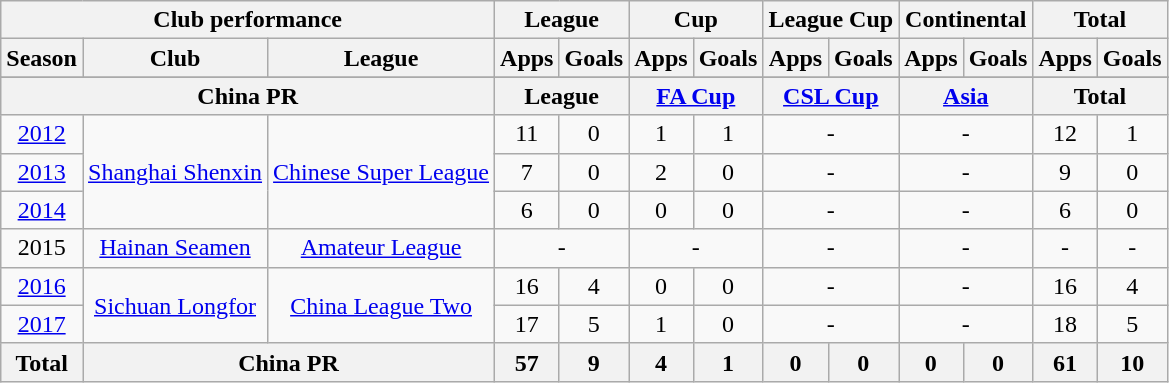<table class="wikitable" style="text-align:center">
<tr>
<th colspan=3>Club performance</th>
<th colspan=2>League</th>
<th colspan=2>Cup</th>
<th colspan=2>League Cup</th>
<th colspan=2>Continental</th>
<th colspan=2>Total</th>
</tr>
<tr>
<th>Season</th>
<th>Club</th>
<th>League</th>
<th>Apps</th>
<th>Goals</th>
<th>Apps</th>
<th>Goals</th>
<th>Apps</th>
<th>Goals</th>
<th>Apps</th>
<th>Goals</th>
<th>Apps</th>
<th>Goals</th>
</tr>
<tr>
</tr>
<tr>
<th colspan=3>China PR</th>
<th colspan=2>League</th>
<th colspan=2><a href='#'>FA Cup</a></th>
<th colspan=2><a href='#'>CSL Cup</a></th>
<th colspan=2><a href='#'>Asia</a></th>
<th colspan=2>Total</th>
</tr>
<tr>
<td><a href='#'>2012</a></td>
<td rowspan="3"><a href='#'>Shanghai Shenxin</a></td>
<td rowspan="3"><a href='#'>Chinese Super League</a></td>
<td>11</td>
<td>0</td>
<td>1</td>
<td>1</td>
<td colspan="2">-</td>
<td colspan="2">-</td>
<td>12</td>
<td>1</td>
</tr>
<tr>
<td><a href='#'>2013</a></td>
<td>7</td>
<td>0</td>
<td>2</td>
<td>0</td>
<td colspan="2">-</td>
<td colspan="2">-</td>
<td>9</td>
<td>0</td>
</tr>
<tr>
<td><a href='#'>2014</a></td>
<td>6</td>
<td>0</td>
<td>0</td>
<td>0</td>
<td colspan="2">-</td>
<td colspan="2">-</td>
<td>6</td>
<td>0</td>
</tr>
<tr>
<td>2015</td>
<td><a href='#'>Hainan Seamen</a></td>
<td><a href='#'>Amateur League</a></td>
<td colspan="2">-</td>
<td colspan="2">-</td>
<td colspan="2">-</td>
<td colspan="2">-</td>
<td>-</td>
<td>-</td>
</tr>
<tr>
<td><a href='#'>2016</a></td>
<td rowspan="2"><a href='#'>Sichuan Longfor</a></td>
<td rowspan="2"><a href='#'>China League Two</a></td>
<td>16</td>
<td>4</td>
<td>0</td>
<td>0</td>
<td colspan="2">-</td>
<td colspan="2">-</td>
<td>16</td>
<td>4</td>
</tr>
<tr>
<td><a href='#'>2017</a></td>
<td>17</td>
<td>5</td>
<td>1</td>
<td>0</td>
<td colspan="2">-</td>
<td colspan="2">-</td>
<td>18</td>
<td>5</td>
</tr>
<tr>
<th rowspan=3>Total</th>
<th colspan=2>China PR</th>
<th>57</th>
<th>9</th>
<th>4</th>
<th>1</th>
<th>0</th>
<th>0</th>
<th>0</th>
<th>0</th>
<th>61</th>
<th>10</th>
</tr>
</table>
